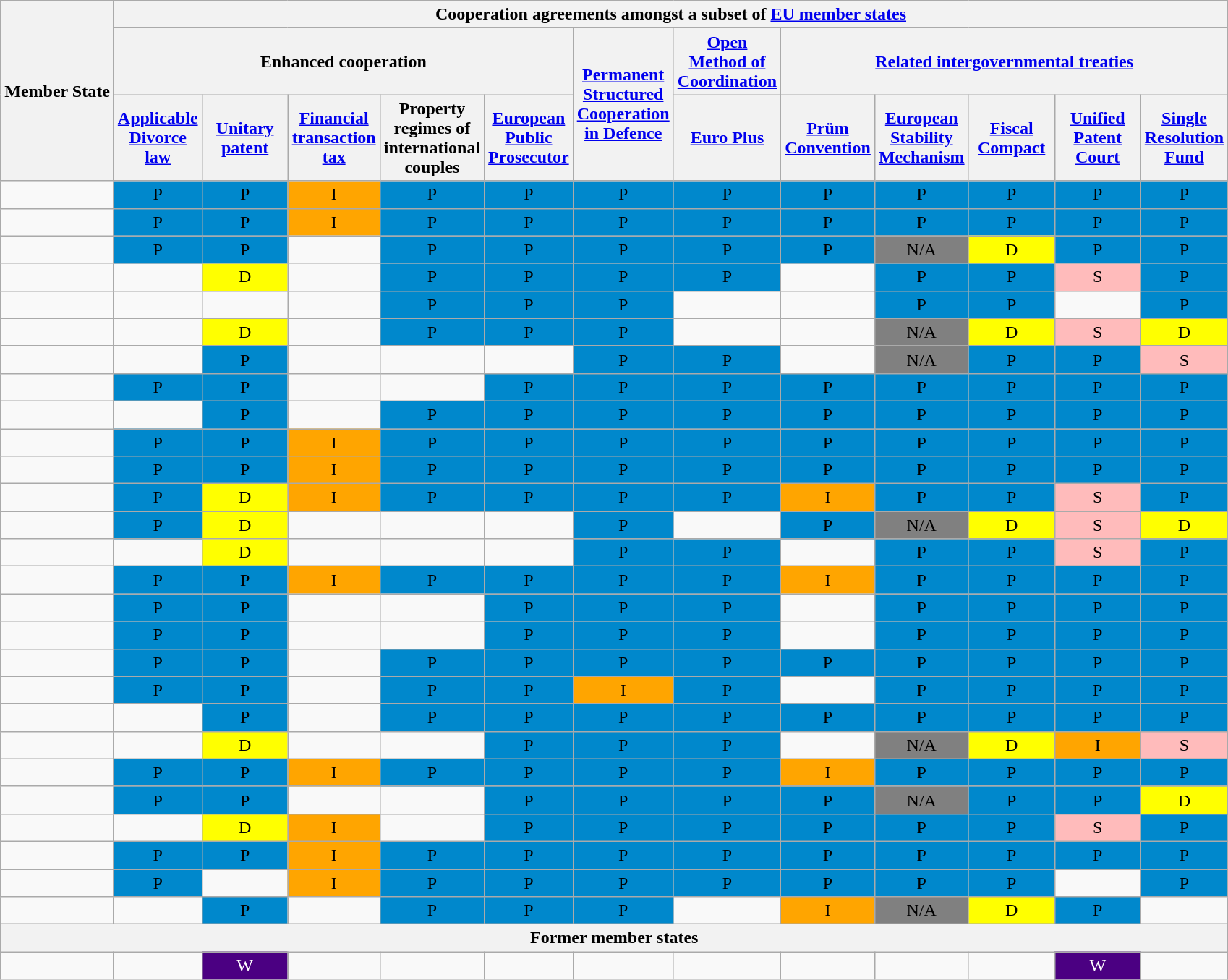<table class="wikitable" style="text-align: center">
<tr>
<th rowspan="3">Member State</th>
<th colspan="12">Cooperation agreements amongst a subset of <a href='#'>EU member states</a></th>
</tr>
<tr>
<th colspan=5>Enhanced cooperation</th>
<th rowspan=2; style="width:72px;"><a href='#'>Permanent Structured Cooperation in Defence</a></th>
<th><a href='#'>Open Method of Coordination</a></th>
<th colspan=5><a href='#'>Related intergovernmental treaties</a></th>
</tr>
<tr>
<th style="width:72px;"><a href='#'>Applicable Divorce law</a></th>
<th style="width:72px;"><a href='#'>Unitary patent</a></th>
<th style="width:72px;"><a href='#'>Financial transaction tax</a></th>
<th style="width:72px;">Property regimes of international couples</th>
<th style="width:72px;"><a href='#'>European Public Prosecutor</a></th>
<th style="width:72px;"><a href='#'>Euro Plus</a></th>
<th style="width:72px;"><a href='#'>Prüm Convention</a></th>
<th style="width:72px;"><a href='#'>European Stability Mechanism</a></th>
<th style="width:72px;"><a href='#'>Fiscal Compact</a></th>
<th style="width:72px;"><a href='#'>Unified Patent Court</a></th>
<th style="width:72px;"><a href='#'>Single Resolution Fund</a></th>
</tr>
<tr>
<td style="text-align: left"></td>
<td style="background: #0088cc;">P</td>
<td style="background: #0088cc;">P</td>
<td style="background:orange;">I</td>
<td style="background: #0088cc;">P</td>
<td style="background: #0088cc;">P</td>
<td style="background: #0088cc;">P</td>
<td style="background: #0088cc;">P</td>
<td style="background: #0088cc;">P</td>
<td style="background: #0088cc;">P</td>
<td style="background: #0088cc;">P</td>
<td style="background: #0088cc;">P</td>
<td style="background: #0088cc;">P</td>
</tr>
<tr>
<td style="text-align: left"></td>
<td style="background: #0088cc;">P</td>
<td style="background: #0088cc;">P</td>
<td style="background:orange;">I</td>
<td style="background: #0088cc;">P</td>
<td style="background: #0088cc;">P</td>
<td style="background: #0088cc;">P</td>
<td style="background: #0088cc;">P</td>
<td style="background: #0088cc;">P</td>
<td style="background: #0088cc;">P</td>
<td style="background: #0088cc;">P</td>
<td style="background: #0088cc;">P</td>
<td style="background: #0088cc;">P</td>
</tr>
<tr>
<td style="text-align: left"></td>
<td style="background: #0088cc;">P</td>
<td style="background: #0088cc;">P</td>
<td></td>
<td style="background: #0088cc;">P</td>
<td style="background: #0088cc;">P</td>
<td style="background: #0088cc;">P</td>
<td style="background: #0088cc;">P</td>
<td style="background: #0088cc;">P</td>
<td style="background: #808080;">N/A</td>
<td style="background:#FFFF00;">D</td>
<td style="background: #0088cc;">P</td>
<td style="background: #0088cc;">P</td>
</tr>
<tr>
<td style="text-align: left"></td>
<td></td>
<td style="background:#FFFF00;">D</td>
<td></td>
<td style="background: #0088cc;">P</td>
<td style="background: #0088cc;">P</td>
<td style="background: #0088cc;">P</td>
<td style="background: #0088cc;">P</td>
<td></td>
<td style="background: #0088cc;">P</td>
<td style="background: #0088cc;">P</td>
<td style="background:#ffbbbb;">S</td>
<td style="background: #0088cc;">P</td>
</tr>
<tr>
<td style="text-align: left"></td>
<td></td>
<td></td>
<td></td>
<td style="background: #0088cc;">P</td>
<td style="background: #0088cc;">P</td>
<td style="background: #0088cc;">P</td>
<td></td>
<td></td>
<td style="background: #0088cc;">P</td>
<td style="background: #0088cc;">P</td>
<td></td>
<td style="background: #0088cc;">P</td>
</tr>
<tr>
<td style="text-align: left"></td>
<td></td>
<td style="background:#FFFF00;">D</td>
<td></td>
<td style="background: #0088cc;">P</td>
<td style="background: #0088cc;">P</td>
<td style="background: #0088cc;">P</td>
<td></td>
<td></td>
<td style="background: #808080;">N/A</td>
<td style="background:#FFFF00;">D</td>
<td style="background:#ffbbbb;">S</td>
<td style="background:#FFFF00;">D</td>
</tr>
<tr>
<td style="text-align: left"></td>
<td></td>
<td style="background: #0088cc;">P</td>
<td></td>
<td></td>
<td></td>
<td style="background: #0088cc;">P</td>
<td style="background: #0088cc;">P</td>
<td></td>
<td style="background: #808080;">N/A</td>
<td style="background: #0088cc;">P</td>
<td style="background: #0088cc;">P</td>
<td style="background:#ffbbbb;">S</td>
</tr>
<tr>
<td style="text-align: left"></td>
<td style="background: #0088cc;">P</td>
<td style="background: #0088cc;">P</td>
<td></td>
<td></td>
<td style="background: #0088cc;">P</td>
<td style="background: #0088cc;">P</td>
<td style="background: #0088cc;">P</td>
<td style="background: #0088cc;">P</td>
<td style="background: #0088cc;">P</td>
<td style="background: #0088cc;">P</td>
<td style="background: #0088cc;">P</td>
<td style="background: #0088cc;">P</td>
</tr>
<tr>
<td style="text-align: left"></td>
<td></td>
<td style="background: #0088cc;">P</td>
<td></td>
<td style="background: #0088cc;">P</td>
<td style="background: #0088cc;">P</td>
<td style="background: #0088cc;">P</td>
<td style="background: #0088cc;">P</td>
<td style="background: #0088cc;">P</td>
<td style="background: #0088cc;">P</td>
<td style="background: #0088cc;">P</td>
<td style="background: #0088cc;">P</td>
<td style="background: #0088cc;">P</td>
</tr>
<tr>
<td style="text-align: left"></td>
<td style="background: #0088cc;">P</td>
<td style="background: #0088cc;">P</td>
<td style="background:orange;">I</td>
<td style="background: #0088cc;">P</td>
<td style="background: #0088cc;">P</td>
<td style="background: #0088cc;">P</td>
<td style="background: #0088cc;">P</td>
<td style="background: #0088cc;">P</td>
<td style="background: #0088cc;">P</td>
<td style="background: #0088cc;">P</td>
<td style="background: #0088cc;">P</td>
<td style="background: #0088cc;">P</td>
</tr>
<tr>
<td style="text-align: left"></td>
<td style="background: #0088cc;">P</td>
<td style="background: #0088cc;">P</td>
<td style="background:orange;">I</td>
<td style="background: #0088cc;">P</td>
<td style="background: #0088cc;">P</td>
<td style="background: #0088cc;">P</td>
<td style="background: #0088cc;">P</td>
<td style="background: #0088cc;">P</td>
<td style="background: #0088cc;">P</td>
<td style="background: #0088cc;">P</td>
<td style="background: #0088cc;">P</td>
<td style="background: #0088cc;">P</td>
</tr>
<tr>
<td style="text-align: left"></td>
<td style="background: #0088cc;">P</td>
<td style="background:#FFFF00;">D</td>
<td style="background:orange;">I</td>
<td style="background: #0088cc;">P</td>
<td style="background: #0088cc;">P</td>
<td style="background: #0088cc;">P</td>
<td style="background: #0088cc;">P</td>
<td style="background:orange;">I</td>
<td style="background: #0088cc;">P</td>
<td style="background: #0088cc;">P</td>
<td style="background:#ffbbbb;">S</td>
<td style="background: #0088cc;">P</td>
</tr>
<tr>
<td style="text-align: left"></td>
<td style="background: #0088cc;">P</td>
<td style="background:#FFFF00;">D</td>
<td></td>
<td></td>
<td></td>
<td style="background: #0088cc;">P</td>
<td></td>
<td style="background: #0088cc;">P</td>
<td style="background: #808080;">N/A</td>
<td style="background:#FFFF00;">D</td>
<td style="background:#ffbbbb;">S</td>
<td style="background:#FFFF00;">D</td>
</tr>
<tr>
<td style="text-align: left"></td>
<td></td>
<td style="background:#FFFF00;">D</td>
<td></td>
<td></td>
<td></td>
<td style="background: #0088cc;">P</td>
<td style="background: #0088cc;">P</td>
<td></td>
<td style="background: #0088cc;">P</td>
<td style="background: #0088cc;">P</td>
<td style="background:#ffbbbb;">S</td>
<td style="background: #0088cc;">P</td>
</tr>
<tr>
<td style="text-align: left"></td>
<td style="background: #0088cc;">P</td>
<td style="background: #0088cc;">P</td>
<td style="background:orange;">I</td>
<td style="background: #0088cc;">P</td>
<td style="background: #0088cc;">P</td>
<td style="background: #0088cc;">P</td>
<td style="background: #0088cc;">P</td>
<td style="background:orange;">I</td>
<td style="background: #0088cc;">P</td>
<td style="background: #0088cc;">P</td>
<td style="background: #0088cc;">P</td>
<td style="background: #0088cc;">P</td>
</tr>
<tr>
<td style="text-align: left"></td>
<td style="background: #0088cc;">P</td>
<td style="background: #0088cc;">P</td>
<td></td>
<td></td>
<td style="background: #0088cc;">P</td>
<td style="background: #0088cc;">P</td>
<td style="background: #0088cc;">P</td>
<td></td>
<td style="background: #0088cc;">P</td>
<td style="background: #0088cc;">P</td>
<td style="background: #0088cc;">P</td>
<td style="background: #0088cc;">P</td>
</tr>
<tr>
<td style="text-align: left"></td>
<td style="background:#0088cc;">P</td>
<td style="background: #0088cc;">P</td>
<td></td>
<td></td>
<td style="background: #0088cc;">P</td>
<td style="background: #0088cc;">P</td>
<td style="background: #0088cc;">P</td>
<td></td>
<td style="background: #0088cc;">P</td>
<td style="background: #0088cc;">P</td>
<td style="background: #0088cc;">P</td>
<td style="background: #0088cc;">P</td>
</tr>
<tr>
<td style="text-align: left"></td>
<td style="background: #0088cc;">P</td>
<td style="background: #0088cc;">P</td>
<td></td>
<td style="background: #0088cc;">P</td>
<td style="background: #0088cc;">P</td>
<td style="background: #0088cc;">P</td>
<td style="background: #0088cc;">P</td>
<td style="background: #0088cc;">P</td>
<td style="background: #0088cc;">P</td>
<td style="background: #0088cc;">P</td>
<td style="background: #0088cc;">P</td>
<td style="background: #0088cc;">P</td>
</tr>
<tr>
<td style="text-align: left"></td>
<td style="background: #0088cc;">P</td>
<td style="background: #0088cc;">P</td>
<td></td>
<td style="background: #0088cc;">P</td>
<td style="background: #0088cc;">P</td>
<td style="background:orange;">I</td>
<td style="background: #0088cc;">P</td>
<td></td>
<td style="background: #0088cc;">P</td>
<td style="background: #0088cc;">P</td>
<td style="background: #0088cc;">P</td>
<td style="background: #0088cc;">P</td>
</tr>
<tr>
<td style="text-align: left"></td>
<td></td>
<td style="background: #0088cc;">P</td>
<td></td>
<td style="background: #0088cc;">P</td>
<td style="background: #0088cc;">P</td>
<td style="background: #0088cc;">P</td>
<td style="background: #0088cc;">P</td>
<td style="background: #0088cc;">P</td>
<td style="background: #0088cc;">P</td>
<td style="background: #0088cc;">P</td>
<td style="background: #0088cc;">P</td>
<td style="background: #0088cc;">P</td>
</tr>
<tr>
<td style="text-align: left"></td>
<td></td>
<td style="background:#FFFF00;">D</td>
<td></td>
<td></td>
<td style="background: #0088cc;">P</td>
<td style="background: #0088cc;">P</td>
<td style="background: #0088cc;">P</td>
<td></td>
<td style="background: #808080;">N/A</td>
<td style="background:#FFFF00;">D</td>
<td style="background:orange;">I</td>
<td style="background:#ffbbbb;">S</td>
</tr>
<tr>
<td style="text-align: left"></td>
<td style="background: #0088cc;">P</td>
<td style="background: #0088cc;">P</td>
<td style="background:orange;">I</td>
<td style="background: #0088cc;">P</td>
<td style="background: #0088cc;">P</td>
<td style="background: #0088cc;">P</td>
<td style="background: #0088cc;">P</td>
<td style="background:orange;">I</td>
<td style="background: #0088cc;">P</td>
<td style="background: #0088cc;">P</td>
<td style="background: #0088cc;">P</td>
<td style="background: #0088cc;">P</td>
</tr>
<tr>
<td style="text-align: left"></td>
<td style="background: #0088cc;">P</td>
<td style="background: #0088cc;">P</td>
<td></td>
<td></td>
<td style="background: #0088cc;">P</td>
<td style="background: #0088cc;">P</td>
<td style="background: #0088cc;">P</td>
<td style="background: #0088cc;">P</td>
<td style="background: #808080;">N/A</td>
<td style="background: #0088cc;">P</td>
<td style="background: #0088cc;">P</td>
<td style="background:#FFFF00;">D</td>
</tr>
<tr>
<td style="text-align: left"></td>
<td></td>
<td style="background:#FFFF00;">D</td>
<td style="background:orange;">I</td>
<td></td>
<td style="background: #0088cc;">P</td>
<td style="background: #0088cc;">P</td>
<td style="background: #0088cc;">P</td>
<td style="background: #0088cc;">P</td>
<td style="background: #0088cc;">P</td>
<td style="background: #0088cc;">P</td>
<td style="background:#ffbbbb;">S</td>
<td style="background: #0088cc;">P</td>
</tr>
<tr>
<td style="text-align: left"></td>
<td style="background: #0088cc;">P</td>
<td style="background: #0088cc;">P</td>
<td style="background:orange;">I</td>
<td style="background: #0088cc;">P</td>
<td style="background: #0088cc;">P</td>
<td style="background: #0088cc;">P</td>
<td style="background: #0088cc;">P</td>
<td style="background: #0088cc;">P</td>
<td style="background: #0088cc;">P</td>
<td style="background: #0088cc;">P</td>
<td style="background: #0088cc;">P</td>
<td style="background: #0088cc;">P</td>
</tr>
<tr>
<td style="text-align: left"></td>
<td style="background: #0088cc;">P</td>
<td></td>
<td style="background:orange;">I</td>
<td style="background: #0088cc;">P</td>
<td style="background: #0088cc;">P</td>
<td style="background: #0088cc;">P</td>
<td style="background: #0088cc;">P</td>
<td style="background: #0088cc;">P</td>
<td style="background: #0088cc;">P</td>
<td style="background: #0088cc;">P</td>
<td></td>
<td style="background: #0088cc;">P</td>
</tr>
<tr>
<td style="text-align: left"></td>
<td></td>
<td style="background: #0088cc;">P</td>
<td></td>
<td style="background: #0088cc;">P</td>
<td style="background: #0088cc;">P</td>
<td style="background: #0088cc;">P</td>
<td></td>
<td style="background:orange;">I</td>
<td style="background: #808080;">N/A</td>
<td style="background:#FFFF00;">D</td>
<td style="background: #0088cc;">P</td>
<td></td>
</tr>
<tr>
<th colspan="13">Former member states</th>
</tr>
<tr>
<td style="text-align: left"></td>
<td></td>
<td style="color:white; background:#4B0082;">W</td>
<td></td>
<td></td>
<td></td>
<td></td>
<td></td>
<td></td>
<td></td>
<td></td>
<td style="color:white; background:#4B0082;">W</td>
<td></td>
</tr>
</table>
